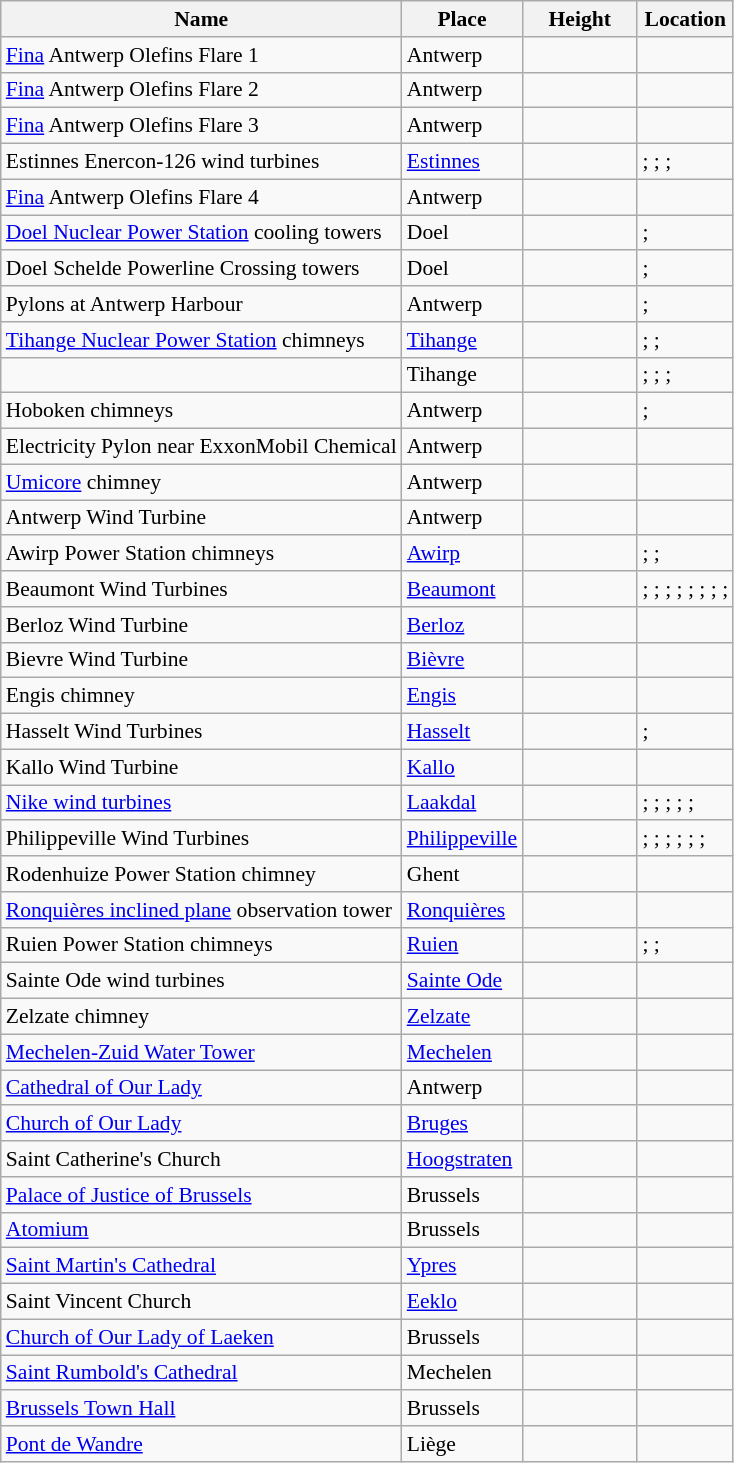<table class="wikitable sortable" style="font-size:90%;">
<tr>
<th>Name</th>
<th>Place</th>
<th width=70>Height</th>
<th>Location</th>
</tr>
<tr>
<td><a href='#'>Fina</a> Antwerp Olefins Flare 1</td>
<td>Antwerp</td>
<td></td>
<td></td>
</tr>
<tr>
<td><a href='#'>Fina</a> Antwerp Olefins Flare 2</td>
<td>Antwerp</td>
<td></td>
<td></td>
</tr>
<tr>
<td><a href='#'>Fina</a> Antwerp Olefins Flare 3</td>
<td>Antwerp</td>
<td></td>
<td></td>
</tr>
<tr>
<td>Estinnes Enercon-126 wind turbines</td>
<td><a href='#'>Estinnes</a></td>
<td></td>
<td>; ; ; </td>
</tr>
<tr>
<td><a href='#'>Fina</a> Antwerp Olefins Flare 4</td>
<td>Antwerp</td>
<td></td>
<td></td>
</tr>
<tr>
<td><a href='#'>Doel Nuclear Power Station</a> cooling towers</td>
<td>Doel</td>
<td></td>
<td>; </td>
</tr>
<tr>
<td>Doel Schelde Powerline Crossing towers</td>
<td>Doel</td>
<td></td>
<td>; </td>
</tr>
<tr>
<td>Pylons at Antwerp Harbour</td>
<td>Antwerp</td>
<td></td>
<td>; </td>
</tr>
<tr>
<td><a href='#'>Tihange Nuclear Power Station</a> chimneys</td>
<td><a href='#'>Tihange</a></td>
<td></td>
<td>; ; </td>
</tr>
<tr>
<td></td>
<td>Tihange</td>
<td></td>
<td>; ; ; </td>
</tr>
<tr>
<td>Hoboken chimneys</td>
<td>Antwerp</td>
<td></td>
<td>; </td>
</tr>
<tr>
<td>Electricity Pylon near ExxonMobil Chemical</td>
<td>Antwerp</td>
<td></td>
<td></td>
</tr>
<tr>
<td><a href='#'>Umicore</a> chimney</td>
<td>Antwerp</td>
<td></td>
<td></td>
</tr>
<tr>
<td>Antwerp Wind Turbine</td>
<td>Antwerp</td>
<td></td>
<td></td>
</tr>
<tr>
<td>Awirp Power Station chimneys</td>
<td><a href='#'>Awirp</a></td>
<td></td>
<td>; ; </td>
</tr>
<tr>
<td>Beaumont Wind Turbines</td>
<td><a href='#'>Beaumont</a></td>
<td></td>
<td>; ; ; ; ; ; ; ; </td>
</tr>
<tr>
<td>Berloz Wind Turbine</td>
<td><a href='#'>Berloz</a></td>
<td></td>
<td></td>
</tr>
<tr>
<td>Bievre Wind Turbine</td>
<td><a href='#'>Bièvre</a></td>
<td></td>
<td></td>
</tr>
<tr>
<td>Engis chimney</td>
<td><a href='#'>Engis</a></td>
<td></td>
<td></td>
</tr>
<tr>
<td>Hasselt Wind Turbines</td>
<td><a href='#'>Hasselt</a></td>
<td></td>
<td>;   </td>
</tr>
<tr>
<td>Kallo Wind Turbine</td>
<td><a href='#'>Kallo</a></td>
<td></td>
<td></td>
</tr>
<tr>
<td><a href='#'>Nike wind turbines</a></td>
<td><a href='#'>Laakdal</a></td>
<td></td>
<td>; ; ; ; ; </td>
</tr>
<tr>
<td>Philippeville Wind Turbines</td>
<td><a href='#'>Philippeville</a></td>
<td></td>
<td>; ; ; ; ; ; </td>
</tr>
<tr>
<td>Rodenhuize Power Station chimney</td>
<td>Ghent</td>
<td></td>
<td></td>
</tr>
<tr>
<td><a href='#'>Ronquières inclined plane</a> observation tower</td>
<td><a href='#'>Ronquières</a></td>
<td></td>
<td></td>
</tr>
<tr>
<td>Ruien Power Station chimneys</td>
<td><a href='#'>Ruien</a></td>
<td></td>
<td>; ; </td>
</tr>
<tr>
<td>Sainte Ode wind turbines</td>
<td><a href='#'>Sainte Ode</a></td>
<td></td>
<td></td>
</tr>
<tr>
<td>Zelzate chimney</td>
<td><a href='#'>Zelzate</a></td>
<td></td>
<td></td>
</tr>
<tr>
<td><a href='#'>Mechelen-Zuid Water Tower</a></td>
<td><a href='#'>Mechelen</a></td>
<td></td>
<td></td>
</tr>
<tr>
<td><a href='#'>Cathedral of Our Lady</a></td>
<td>Antwerp</td>
<td></td>
<td></td>
</tr>
<tr>
<td><a href='#'>Church of Our Lady</a></td>
<td><a href='#'>Bruges</a></td>
<td></td>
<td></td>
</tr>
<tr>
<td>Saint Catherine's Church</td>
<td><a href='#'>Hoogstraten</a></td>
<td></td>
<td></td>
</tr>
<tr>
<td><a href='#'>Palace of Justice of Brussels</a></td>
<td>Brussels</td>
<td></td>
<td></td>
</tr>
<tr>
<td><a href='#'>Atomium</a></td>
<td>Brussels</td>
<td></td>
<td></td>
</tr>
<tr>
<td><a href='#'>Saint Martin's Cathedral</a></td>
<td><a href='#'>Ypres</a></td>
<td></td>
<td></td>
</tr>
<tr>
<td Saint Vincent Church, Eeklo>Saint Vincent Church</td>
<td><a href='#'>Eeklo</a></td>
<td></td>
<td></td>
</tr>
<tr>
<td><a href='#'>Church of Our Lady of Laeken</a></td>
<td>Brussels</td>
<td></td>
<td></td>
</tr>
<tr>
<td><a href='#'>Saint Rumbold's Cathedral</a></td>
<td>Mechelen</td>
<td></td>
<td></td>
</tr>
<tr>
<td><a href='#'>Brussels Town Hall</a></td>
<td>Brussels</td>
<td></td>
<td></td>
</tr>
<tr>
<td><a href='#'>Pont de Wandre</a></td>
<td>Liège</td>
<td></td>
<td></td>
</tr>
</table>
